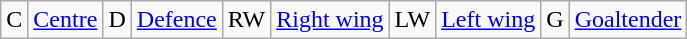<table class="wikitable sortable">
<tr>
<td>C</td>
<td><a href='#'>Centre</a></td>
<td>D</td>
<td><a href='#'>Defence</a></td>
<td>RW</td>
<td><a href='#'>Right wing</a></td>
<td>LW</td>
<td><a href='#'>Left wing</a></td>
<td>G</td>
<td><a href='#'>Goaltender</a></td>
</tr>
</table>
